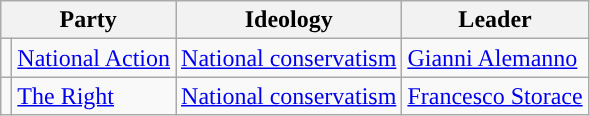<table class=wikitable style=text-align:left>
<tr>
<th colspan=2>Party</th>
<th>Ideology</th>
<th>Leader</th>
</tr>
<tr>
<td></td>
<td><a href='#'>National Action</a></td>
<td><a href='#'>National conservatism</a></td>
<td><a href='#'>Gianni Alemanno</a></td>
</tr>
<tr>
<td></td>
<td><a href='#'>The Right</a></td>
<td><a href='#'>National conservatism</a></td>
<td><a href='#'>Francesco Storace</a></td>
</tr>
</table>
